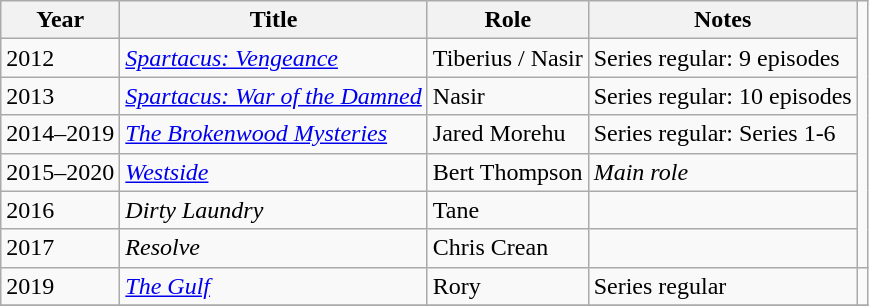<table class="wikitable sortable">
<tr>
<th>Year</th>
<th>Title</th>
<th>Role</th>
<th class="unsortable">Notes</th>
</tr>
<tr>
<td>2012</td>
<td><em><a href='#'>Spartacus: Vengeance</a></em></td>
<td>Tiberius / Nasir</td>
<td>Series regular: 9 episodes</td>
</tr>
<tr>
<td>2013</td>
<td><em><a href='#'>Spartacus: War of the Damned</a></em></td>
<td>Nasir</td>
<td>Series regular: 10 episodes</td>
</tr>
<tr>
<td>2014–2019</td>
<td><em><a href='#'>The Brokenwood Mysteries</a></em></td>
<td>Jared Morehu</td>
<td>Series regular: Series 1-6</td>
</tr>
<tr>
<td>2015–2020</td>
<td><em><a href='#'>Westside</a></em></td>
<td>Bert Thompson</td>
<td><em>Main role</em></td>
</tr>
<tr>
<td>2016</td>
<td><em>Dirty Laundry</em></td>
<td>Tane</td>
<td></td>
</tr>
<tr>
<td>2017</td>
<td><em>Resolve</em></td>
<td>Chris Crean</td>
<td></td>
</tr>
<tr>
<td>2019</td>
<td><em><a href='#'>The Gulf</a></em></td>
<td>Rory</td>
<td>Series regular</td>
<td></td>
</tr>
<tr>
</tr>
</table>
